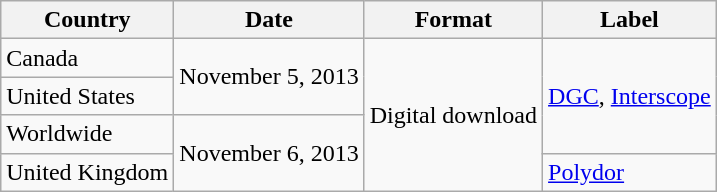<table class="wikitable">
<tr>
<th>Country</th>
<th>Date</th>
<th>Format</th>
<th>Label</th>
</tr>
<tr>
<td>Canada</td>
<td rowspan="2">November 5, 2013</td>
<td rowspan="4">Digital download</td>
<td rowspan="3"><a href='#'>DGC</a>, <a href='#'>Interscope</a></td>
</tr>
<tr>
<td>United States</td>
</tr>
<tr>
<td>Worldwide</td>
<td rowspan="2">November 6, 2013</td>
</tr>
<tr>
<td>United Kingdom</td>
<td><a href='#'>Polydor</a></td>
</tr>
</table>
